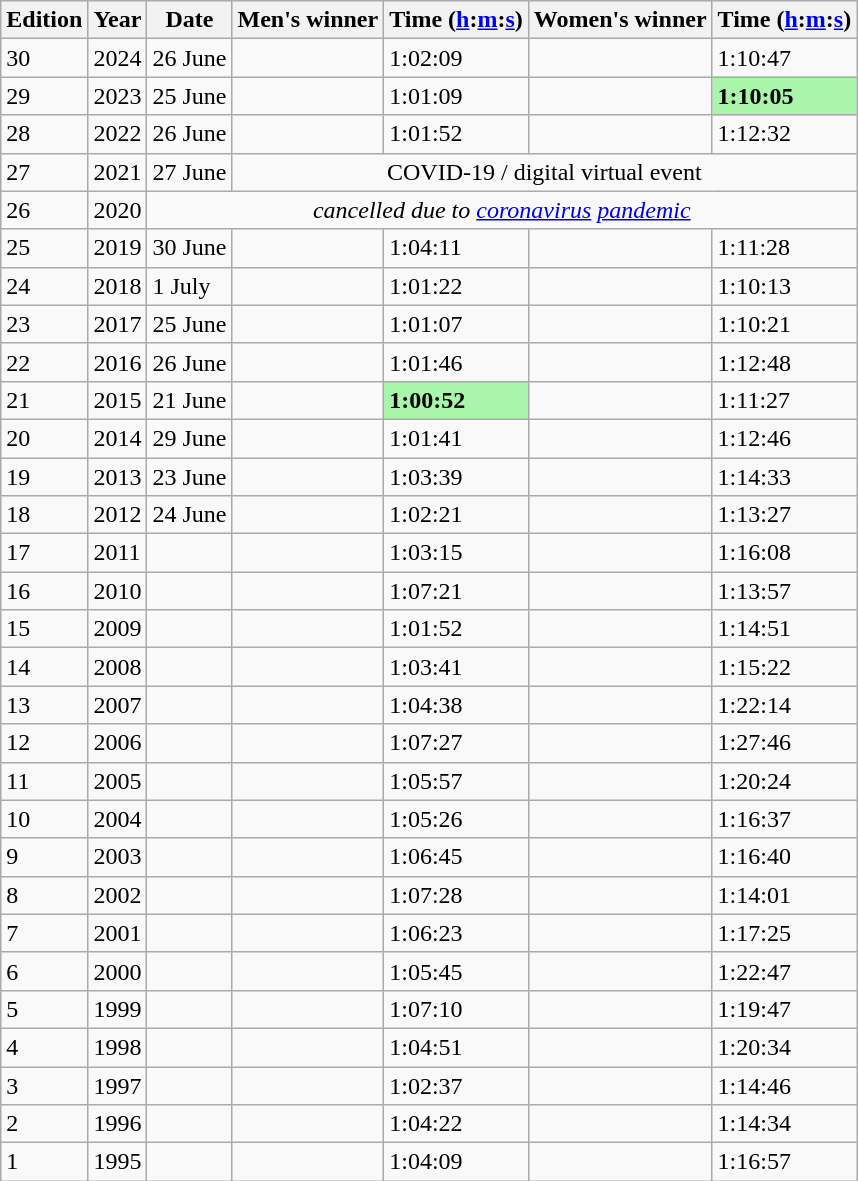<table class="wikitable sortable">
<tr>
<th>Edition</th>
<th>Year</th>
<th>Date</th>
<th>Men's winner</th>
<th>Time  (<a href='#'>h</a>:<a href='#'>m</a>:<a href='#'>s</a>)</th>
<th>Women's winner</th>
<th>Time (<a href='#'>h</a>:<a href='#'>m</a>:<a href='#'>s</a>)</th>
</tr>
<tr>
<td>30</td>
<td>2024</td>
<td>26 June</td>
<td></td>
<td>1:02:09</td>
<td></td>
<td>1:10:47</td>
</tr>
<tr>
<td>29</td>
<td>2023</td>
<td>25 June</td>
<td></td>
<td>1:01:09</td>
<td></td>
<td bgcolor=#A9F5A9><strong>1:10:05</strong></td>
</tr>
<tr>
<td>28</td>
<td>2022</td>
<td>26 June</td>
<td></td>
<td>1:01:52</td>
<td></td>
<td>1:12:32</td>
</tr>
<tr>
<td>27</td>
<td>2021</td>
<td>27 June</td>
<td colspan="4" style="text-align:center">COVID-19 / digital virtual event</td>
</tr>
<tr>
<td>26</td>
<td>2020</td>
<td colspan="5" align="center"><em>cancelled due to <a href='#'>coronavirus</a> <a href='#'>pandemic</a></em></td>
</tr>
<tr>
<td>25</td>
<td>2019</td>
<td>30 June</td>
<td></td>
<td>1:04:11</td>
<td></td>
<td>1:11:28</td>
</tr>
<tr>
<td>24</td>
<td>2018</td>
<td>1 July</td>
<td></td>
<td>1:01:22</td>
<td></td>
<td>1:10:13</td>
</tr>
<tr>
<td>23</td>
<td>2017</td>
<td>25 June</td>
<td></td>
<td>1:01:07</td>
<td></td>
<td>1:10:21</td>
</tr>
<tr>
<td>22</td>
<td>2016</td>
<td>26 June</td>
<td></td>
<td>1:01:46</td>
<td></td>
<td>1:12:48</td>
</tr>
<tr>
<td>21</td>
<td>2015</td>
<td>21 June</td>
<td></td>
<td bgcolor=#A9F5A9><strong>1:00:52</strong></td>
<td></td>
<td>1:11:27</td>
</tr>
<tr>
<td>20</td>
<td>2014</td>
<td>29 June</td>
<td></td>
<td>1:01:41</td>
<td></td>
<td>1:12:46</td>
</tr>
<tr>
<td>19</td>
<td>2013</td>
<td>23 June</td>
<td></td>
<td>1:03:39</td>
<td></td>
<td>1:14:33</td>
</tr>
<tr>
<td>18</td>
<td>2012</td>
<td>24 June</td>
<td></td>
<td>1:02:21</td>
<td></td>
<td>1:13:27</td>
</tr>
<tr>
<td>17</td>
<td>2011</td>
<td></td>
<td></td>
<td>1:03:15</td>
<td></td>
<td>1:16:08</td>
</tr>
<tr>
<td>16</td>
<td>2010</td>
<td></td>
<td></td>
<td>1:07:21</td>
<td></td>
<td>1:13:57</td>
</tr>
<tr>
<td>15</td>
<td>2009</td>
<td></td>
<td></td>
<td>1:01:52</td>
<td></td>
<td>1:14:51</td>
</tr>
<tr>
<td>14</td>
<td>2008</td>
<td></td>
<td></td>
<td>1:03:41</td>
<td></td>
<td>1:15:22</td>
</tr>
<tr>
<td>13</td>
<td>2007</td>
<td></td>
<td></td>
<td>1:04:38</td>
<td></td>
<td>1:22:14</td>
</tr>
<tr>
<td>12</td>
<td>2006</td>
<td></td>
<td></td>
<td>1:07:27</td>
<td></td>
<td>1:27:46</td>
</tr>
<tr>
<td>11</td>
<td>2005</td>
<td></td>
<td></td>
<td>1:05:57</td>
<td></td>
<td>1:20:24</td>
</tr>
<tr>
<td>10</td>
<td>2004</td>
<td></td>
<td></td>
<td>1:05:26</td>
<td></td>
<td>1:16:37</td>
</tr>
<tr>
<td>9</td>
<td>2003</td>
<td></td>
<td></td>
<td>1:06:45</td>
<td></td>
<td>1:16:40</td>
</tr>
<tr>
<td>8</td>
<td>2002</td>
<td></td>
<td></td>
<td>1:07:28</td>
<td></td>
<td>1:14:01</td>
</tr>
<tr>
<td>7</td>
<td>2001</td>
<td></td>
<td></td>
<td>1:06:23</td>
<td></td>
<td>1:17:25</td>
</tr>
<tr>
<td>6</td>
<td>2000</td>
<td></td>
<td></td>
<td>1:05:45</td>
<td></td>
<td>1:22:47</td>
</tr>
<tr>
<td>5</td>
<td>1999</td>
<td></td>
<td></td>
<td>1:07:10</td>
<td></td>
<td>1:19:47</td>
</tr>
<tr>
<td>4</td>
<td>1998</td>
<td></td>
<td></td>
<td>1:04:51</td>
<td></td>
<td>1:20:34</td>
</tr>
<tr>
<td>3</td>
<td>1997</td>
<td></td>
<td></td>
<td>1:02:37</td>
<td></td>
<td>1:14:46</td>
</tr>
<tr>
<td>2</td>
<td>1996</td>
<td></td>
<td></td>
<td>1:04:22</td>
<td></td>
<td>1:14:34</td>
</tr>
<tr>
<td>1</td>
<td>1995</td>
<td></td>
<td></td>
<td>1:04:09</td>
<td></td>
<td>1:16:57</td>
</tr>
</table>
